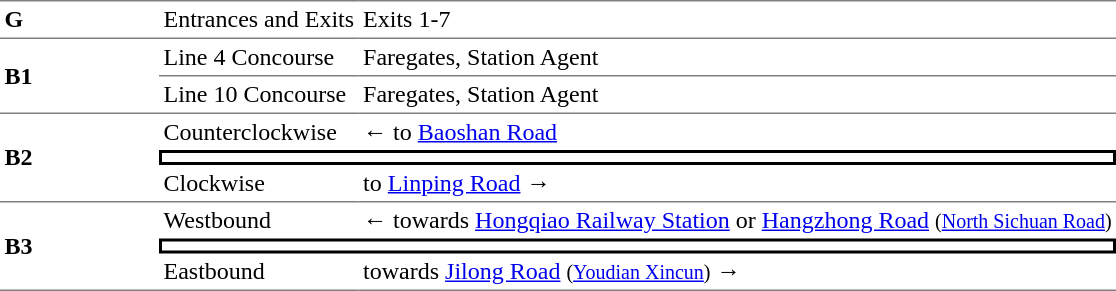<table cellspacing=0 cellpadding=3>
<tr>
<td style="border-top:solid 1px gray;border-bottom:solid 1px gray;" width=100><strong>G</strong></td>
<td style="border-top:solid 1px gray;border-bottom:solid 1px gray;">Entrances and Exits</td>
<td style="border-top:solid 1px gray;border-bottom:solid 1px gray;">Exits 1-7</td>
</tr>
<tr>
<td style="border-bottom:solid 1px gray;" rowspan=2><strong>B1</strong></td>
<td style="border-bottom:solid 1px gray;">Line 4 Concourse</td>
<td style="border-bottom:solid 1px gray;">Faregates, Station Agent</td>
</tr>
<tr>
<td style="border-bottom:solid 1px gray;">Line 10 Concourse</td>
<td style="border-bottom:solid 1px gray;">Faregates, Station Agent</td>
</tr>
<tr>
<td style="border-bottom:solid 1px gray;" rowspan=3><strong>B2</strong></td>
<td>Counterclockwise</td>
<td>←  to <a href='#'>Baoshan Road</a></td>
</tr>
<tr>
<td style="border-right:solid 2px black;border-left:solid 2px black;border-top:solid 2px black;border-bottom:solid 2px black;" colspan=2></td>
</tr>
<tr>
<td style="border-bottom:solid 1px gray;">Clockwise</td>
<td style="border-bottom:solid 1px gray;">  to <a href='#'>Linping Road</a> →</td>
</tr>
<tr>
<td style="border-bottom:solid 1px gray;" rowspan=3><strong>B3</strong></td>
<td>Westbound</td>
<td>←  towards <a href='#'>Hongqiao Railway Station</a> or <a href='#'>Hangzhong Road</a> <small>(<a href='#'>North Sichuan Road</a>)</small></td>
</tr>
<tr>
<td style="border-right:solid 2px black;border-left:solid 2px black;border-top:solid 2px black;border-bottom:solid 2px black;" colspan=2></td>
</tr>
<tr>
<td style="border-bottom:solid 1px gray;">Eastbound</td>
<td style="border-bottom:solid 1px gray;">  towards <a href='#'>Jilong Road</a> <small>(<a href='#'>Youdian Xincun</a>)</small> →</td>
</tr>
</table>
